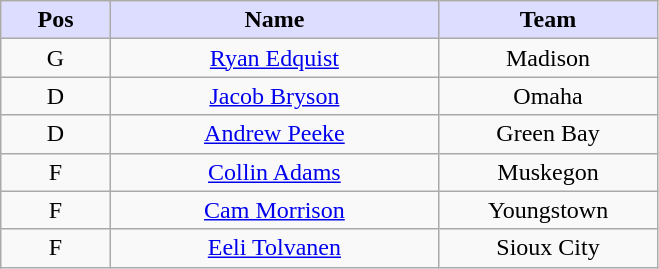<table class="wikitable" style="text-align:center">
<tr>
<th style="background:#ddf; width:10%;">Pos</th>
<th style="background:#ddf; width:30%;">Name</th>
<th style="background:#ddf; width:20%;">Team</th>
</tr>
<tr>
<td>G</td>
<td><a href='#'>Ryan Edquist</a></td>
<td>Madison</td>
</tr>
<tr>
<td>D</td>
<td><a href='#'>Jacob Bryson</a></td>
<td>Omaha</td>
</tr>
<tr>
<td>D</td>
<td><a href='#'>Andrew Peeke</a></td>
<td>Green Bay</td>
</tr>
<tr>
<td>F</td>
<td><a href='#'>Collin Adams</a></td>
<td>Muskegon</td>
</tr>
<tr>
<td>F</td>
<td><a href='#'>Cam Morrison</a></td>
<td>Youngstown</td>
</tr>
<tr>
<td>F</td>
<td><a href='#'>Eeli Tolvanen</a></td>
<td>Sioux City</td>
</tr>
</table>
